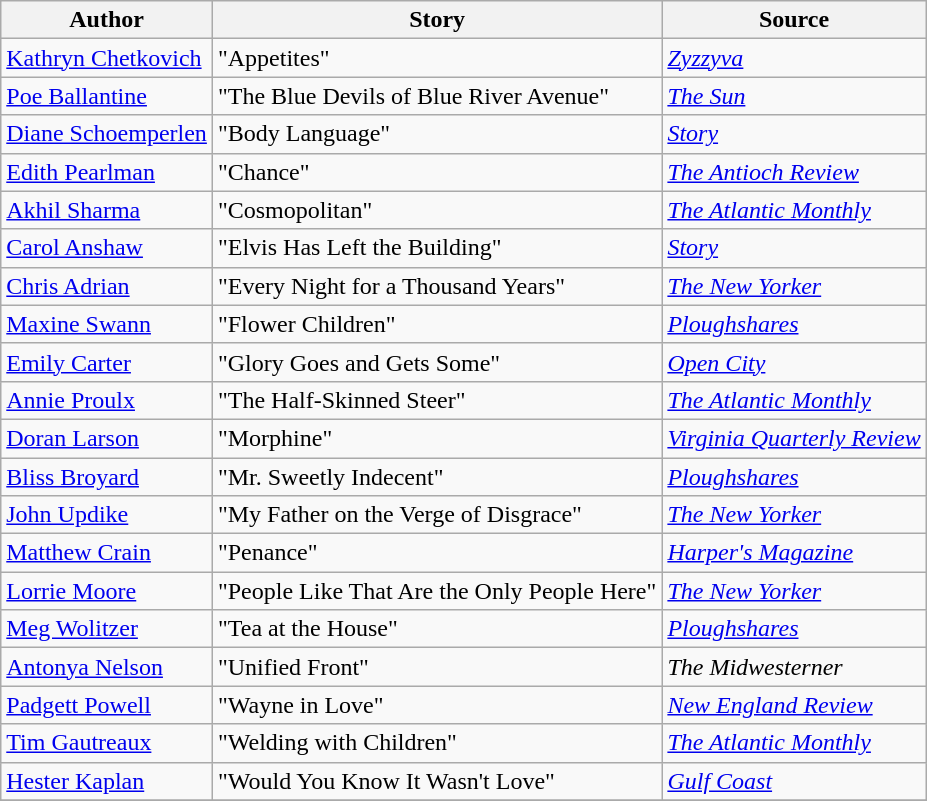<table class="wikitable">
<tr>
<th>Author</th>
<th>Story</th>
<th>Source</th>
</tr>
<tr>
<td><a href='#'>Kathryn Chetkovich</a></td>
<td>"Appetites"</td>
<td><em><a href='#'>Zyzzyva</a></em></td>
</tr>
<tr>
<td><a href='#'>Poe Ballantine</a></td>
<td>"The Blue Devils of Blue River Avenue"</td>
<td><em><a href='#'>The Sun</a></em></td>
</tr>
<tr>
<td><a href='#'>Diane Schoemperlen</a></td>
<td>"Body Language"</td>
<td><em><a href='#'>Story</a></em></td>
</tr>
<tr>
<td><a href='#'>Edith Pearlman</a></td>
<td>"Chance"</td>
<td><em><a href='#'>The Antioch Review</a></em></td>
</tr>
<tr>
<td><a href='#'>Akhil Sharma</a></td>
<td>"Cosmopolitan"</td>
<td><em><a href='#'>The Atlantic Monthly</a></em></td>
</tr>
<tr>
<td><a href='#'>Carol Anshaw</a></td>
<td>"Elvis Has Left the Building"</td>
<td><em><a href='#'>Story</a></em></td>
</tr>
<tr>
<td><a href='#'>Chris Adrian</a></td>
<td>"Every Night for a Thousand Years"</td>
<td><em><a href='#'>The New Yorker</a></em></td>
</tr>
<tr>
<td><a href='#'>Maxine Swann</a></td>
<td>"Flower Children"</td>
<td><em><a href='#'>Ploughshares</a></em></td>
</tr>
<tr>
<td><a href='#'>Emily Carter</a></td>
<td>"Glory Goes and Gets Some"</td>
<td><em><a href='#'>Open City</a></em></td>
</tr>
<tr>
<td><a href='#'>Annie Proulx</a></td>
<td>"The Half-Skinned Steer"</td>
<td><em><a href='#'>The Atlantic Monthly</a></em></td>
</tr>
<tr>
<td><a href='#'>Doran Larson</a></td>
<td>"Morphine"</td>
<td><em><a href='#'>Virginia Quarterly Review</a></em></td>
</tr>
<tr>
<td><a href='#'>Bliss Broyard</a></td>
<td>"Mr. Sweetly Indecent"</td>
<td><em><a href='#'>Ploughshares</a></em></td>
</tr>
<tr>
<td><a href='#'>John Updike</a></td>
<td>"My Father on the Verge of Disgrace"</td>
<td><em><a href='#'>The New Yorker</a></em></td>
</tr>
<tr>
<td><a href='#'>Matthew Crain</a></td>
<td>"Penance"</td>
<td><em><a href='#'>Harper's Magazine</a></em></td>
</tr>
<tr>
<td><a href='#'>Lorrie Moore</a></td>
<td>"People Like That Are the Only People Here"</td>
<td><em><a href='#'>The New Yorker</a></em></td>
</tr>
<tr>
<td><a href='#'>Meg Wolitzer</a></td>
<td>"Tea at the House"</td>
<td><em><a href='#'>Ploughshares</a></em></td>
</tr>
<tr>
<td><a href='#'>Antonya Nelson</a></td>
<td>"Unified Front"</td>
<td><em>The Midwesterner</em></td>
</tr>
<tr>
<td><a href='#'>Padgett Powell</a></td>
<td>"Wayne in Love"</td>
<td><em><a href='#'>New England Review</a></em></td>
</tr>
<tr>
<td><a href='#'>Tim Gautreaux</a></td>
<td>"Welding with Children"</td>
<td><em><a href='#'>The Atlantic Monthly</a></em></td>
</tr>
<tr>
<td><a href='#'>Hester Kaplan</a></td>
<td>"Would You Know It Wasn't Love"</td>
<td><em><a href='#'>Gulf Coast</a></em></td>
</tr>
<tr>
</tr>
</table>
